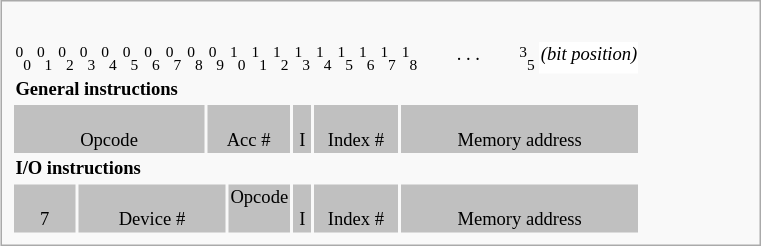<table class="infobox" style="font-size:88%;width:36em;">
<tr>
</tr>
<tr>
<td><br><table style="font-size:88%;">
<tr>
<td style="width:10px; text-align:center;"><sup>0</sup><sub>0</sub></td>
<td style="width:10px; text-align:center;"><sup>0</sup><sub>1</sub></td>
<td style="width:10px; text-align:center;"><sup>0</sup><sub>2</sub></td>
<td style="width:10px; text-align:center;"><sup>0</sup><sub>3</sub></td>
<td style="width:10px; text-align:center;"><sup>0</sup><sub>4</sub></td>
<td style="width:10px; text-align:center;"><sup>0</sup><sub>5</sub></td>
<td style="width:10px; text-align:center;"><sup>0</sup><sub>6</sub></td>
<td style="width:10px; text-align:center;"><sup>0</sup><sub>7</sub></td>
<td style="width:10px; text-align:center;"><sup>0</sup><sub>8</sub></td>
<td style="width:10px; text-align:center;"><sup>0</sup><sub>9</sub></td>
<td style="width:10px; text-align:center;"><sup>1</sup><sub>0</sub></td>
<td style="width:10px; text-align:center;"><sup>1</sup><sub>1</sub></td>
<td style="width:10px; text-align:center;"><sup>1</sup><sub>2</sub></td>
<td style="width:10px; text-align:center;"><sup>1</sup><sub>3</sub></td>
<td style="width:10px; text-align:center;"><sup>1</sup><sub>4</sub></td>
<td style="width:10px; text-align:center;"><sup>1</sup><sub>5</sub></td>
<td style="width:10px; text-align:center;"><sup>1</sup><sub>6</sub></td>
<td style="width:10px; text-align:center;"><sup>1</sup><sub>7</sub></td>
<td style="width:10px; text-align:center;"><sup>1</sup><sub>8</sub></td>
<td style="width:60px; text-align:center;">. . .</td>
<td style="width:10px; text-align:center;"><sup>3</sup><sub>5</sub></td>
<td style="width:auto; background:white; color:black"><em>(bit position)</em></td>
</tr>
<tr>
<td colspan="20"><strong>General instructions</strong></td>
</tr>
<tr style="background:silver;color:black">
<td style="text-align:center" colspan="9"><div> </div> Opcode</td>
<td style="text-align:center" colspan="4"><div> </div> Acc #</td>
<td style="text-align:center" colspan="1"><div> </div> I</td>
<td style="text-align:center" colspan="4"><div> </div> Index #</td>
<td style="text-align:center" colspan="17"><div> </div> Memory address</td>
</tr>
<tr>
<td colspan="12"><strong>I/O instructions</strong></td>
</tr>
<tr style="background:silver;color:black">
<td style="text-align:center" colspan="3"><div> </div> 7</td>
<td style="text-align:center" colspan="7"><div> </div> Device #</td>
<td style="text-align:center" colspan="3">Opcode</td>
<td style="text-align:center" colspan="1"><div> </div> I</td>
<td style="text-align:center" colspan="4"><div> </div> Index #</td>
<td style="text-align:center" colspan="17"><div> </div> Memory address</td>
</tr>
</table>
</td>
</tr>
</table>
